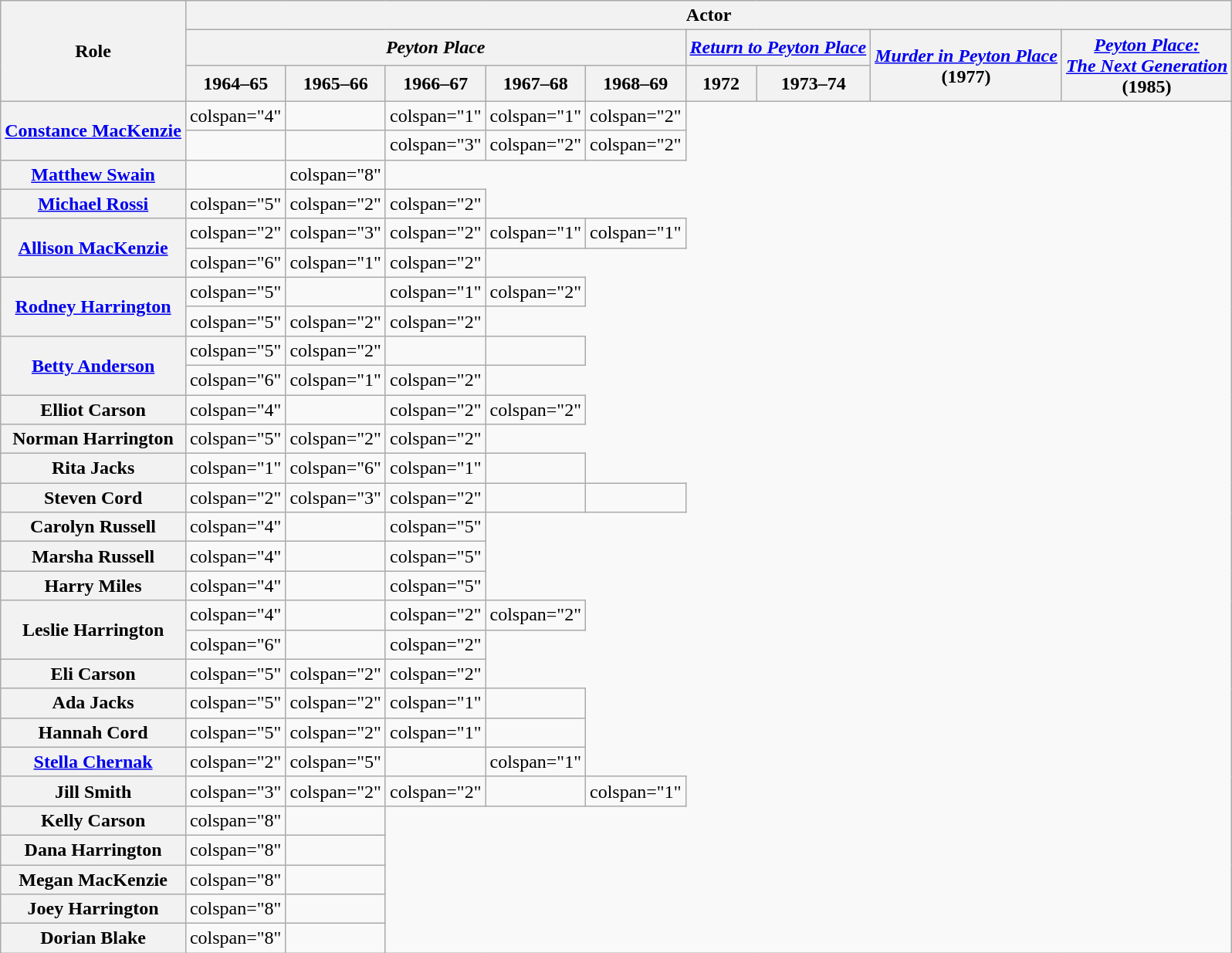<table class="wikitable">
<tr>
<th rowspan="3">Role</th>
<th colspan="9">Actor</th>
</tr>
<tr>
<th colspan="5"><em>Peyton Place</em></th>
<th colspan="2"><em><a href='#'>Return to Peyton Place</a></em></th>
<th rowspan="2"><em><a href='#'>Murder in Peyton Place</a></em><br>(1977)</th>
<th rowspan="2"><em><a href='#'>Peyton Place:<br>The Next Generation</a></em><br>(1985)</th>
</tr>
<tr>
<th>1964–65</th>
<th>1965–66</th>
<th>1966–67</th>
<th>1967–68</th>
<th>1968–69</th>
<th>1972</th>
<th>1973–74</th>
</tr>
<tr>
<th rowspan="2"><a href='#'>Constance MacKenzie</a></th>
<td>colspan="4" </td>
<td></td>
<td>colspan="1" </td>
<td>colspan="1" </td>
<td>colspan="2" </td>
</tr>
<tr>
<td></td>
<td></td>
<td>colspan="3" </td>
<td>colspan="2" </td>
<td>colspan="2" </td>
</tr>
<tr>
<th scope="row"><a href='#'>Matthew Swain</a></th>
<td></td>
<td>colspan="8" </td>
</tr>
<tr>
<th scope="row"><a href='#'>Michael Rossi</a></th>
<td>colspan="5" </td>
<td>colspan="2" </td>
<td>colspan="2" </td>
</tr>
<tr>
<th rowspan="2"><a href='#'>Allison MacKenzie</a></th>
<td>colspan="2" </td>
<td>colspan="3" </td>
<td>colspan="2" </td>
<td>colspan="1" </td>
<td>colspan="1" </td>
</tr>
<tr>
<td>colspan="6" </td>
<td>colspan="1" </td>
<td>colspan="2" </td>
</tr>
<tr>
<th rowspan="2"><a href='#'>Rodney Harrington</a></th>
<td>colspan="5" </td>
<td></td>
<td>colspan="1" </td>
<td>colspan="2" </td>
</tr>
<tr>
<td>colspan="5" </td>
<td>colspan="2" </td>
<td>colspan="2" </td>
</tr>
<tr>
<th rowspan="2"><a href='#'>Betty Anderson</a></th>
<td>colspan="5" </td>
<td>colspan="2" </td>
<td></td>
<td></td>
</tr>
<tr>
<td>colspan="6" </td>
<td>colspan="1" </td>
<td>colspan="2" </td>
</tr>
<tr>
<th scope="row">Elliot Carson</th>
<td>colspan="4" </td>
<td></td>
<td>colspan="2" </td>
<td>colspan="2" </td>
</tr>
<tr>
<th scope="row">Norman Harrington</th>
<td>colspan="5"  </td>
<td>colspan="2" </td>
<td>colspan="2" </td>
</tr>
<tr>
<th scope="row">Rita Jacks</th>
<td>colspan="1" </td>
<td>colspan="6" </td>
<td>colspan="1" </td>
<td></td>
</tr>
<tr>
<th scope="row">Steven Cord</th>
<td>colspan="2" </td>
<td>colspan="3" </td>
<td>colspan="2" </td>
<td></td>
<td></td>
</tr>
<tr>
<th scope="row">Carolyn Russell</th>
<td>colspan="4" </td>
<td></td>
<td>colspan="5" </td>
</tr>
<tr>
<th scope="row">Marsha Russell</th>
<td>colspan="4" </td>
<td></td>
<td>colspan="5" </td>
</tr>
<tr>
<th scope="row">Harry Miles</th>
<td>colspan="4" </td>
<td></td>
<td>colspan="5" </td>
</tr>
<tr>
<th rowspan="2">Leslie Harrington</th>
<td>colspan="4" </td>
<td></td>
<td>colspan="2" </td>
<td>colspan="2" </td>
</tr>
<tr>
<td>colspan="6" </td>
<td></td>
<td>colspan="2" </td>
</tr>
<tr>
<th scope="row">Eli Carson</th>
<td>colspan="5" </td>
<td>colspan="2" </td>
<td>colspan="2" </td>
</tr>
<tr>
<th scope="row">Ada Jacks</th>
<td>colspan="5" </td>
<td>colspan="2" </td>
<td>colspan="1" </td>
<td></td>
</tr>
<tr>
<th scope="row">Hannah Cord</th>
<td>colspan="5" </td>
<td>colspan="2" </td>
<td>colspan="1" </td>
<td></td>
</tr>
<tr>
<th scope="row"><a href='#'>Stella Chernak</a></th>
<td>colspan="2" </td>
<td>colspan="5" </td>
<td></td>
<td>colspan="1" </td>
</tr>
<tr>
<th scope="row">Jill Smith</th>
<td>colspan="3" </td>
<td>colspan="2"  </td>
<td>colspan="2" </td>
<td></td>
<td>colspan="1" </td>
</tr>
<tr>
<th scope="row">Kelly Carson</th>
<td>colspan="8" </td>
<td></td>
</tr>
<tr>
<th scope="row">Dana Harrington</th>
<td>colspan="8" </td>
<td></td>
</tr>
<tr>
<th scope="row">Megan MacKenzie</th>
<td>colspan="8" </td>
<td></td>
</tr>
<tr>
<th scope="row">Joey Harrington</th>
<td>colspan="8" </td>
<td></td>
</tr>
<tr>
<th scope="row">Dorian Blake</th>
<td>colspan="8" </td>
<td></td>
</tr>
</table>
